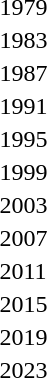<table>
<tr style="vertical-align:top;">
<td>1979<br></td>
<td> </td>
<td> </td>
<td> </td>
</tr>
<tr style="vertical-align:top;">
<td>1983<br></td>
<td> </td>
<td> </td>
<td> </td>
</tr>
<tr style="vertical-align:top;">
<td>1987<br></td>
<td> </td>
<td> </td>
<td> </td>
</tr>
<tr style="vertical-align:top;">
<td>1991<br></td>
<td> </td>
<td> </td>
<td> </td>
</tr>
<tr style="vertical-align:top;">
<td>1995<br></td>
<td> </td>
<td> </td>
<td> </td>
</tr>
<tr style="vertical-align:top;">
<td>1999<br></td>
<td> </td>
<td> </td>
<td> </td>
</tr>
<tr style="vertical-align:top;">
<td>2003<br></td>
<td> </td>
<td> </td>
<td> </td>
</tr>
<tr style="vertical-align:top;">
<td>2007<br></td>
<td> </td>
<td> </td>
<td> </td>
</tr>
<tr style="vertical-align:top;">
<td>2011<br></td>
<td> </td>
<td> </td>
<td> </td>
</tr>
<tr style="vertical-align:top;">
<td>2015<br></td>
<td> </td>
<td> </td>
<td> </td>
</tr>
<tr style="vertical-align:top;">
<td>2019<br></td>
<td> </td>
<td> </td>
<td> </td>
</tr>
<tr style="vertical-align:top;">
<td>2023<br></td>
<td> </td>
<td> </td>
<td> </td>
</tr>
</table>
